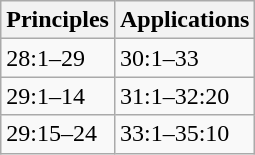<table class=wikitable>
<tr>
<th>Principles</th>
<th>Applications</th>
</tr>
<tr>
<td>28:1–29</td>
<td>30:1–33</td>
</tr>
<tr>
<td>29:1–14</td>
<td>31:1–32:20</td>
</tr>
<tr>
<td>29:15–24</td>
<td>33:1–35:10</td>
</tr>
</table>
